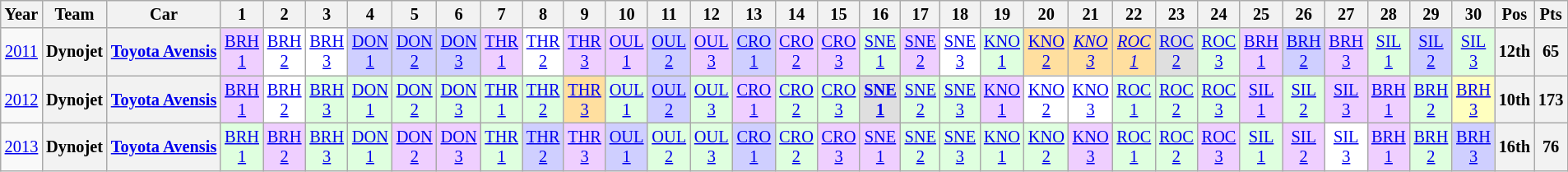<table class="wikitable" style="text-align:center; font-size:85%">
<tr>
<th>Year</th>
<th>Team</th>
<th>Car</th>
<th>1</th>
<th>2</th>
<th>3</th>
<th>4</th>
<th>5</th>
<th>6</th>
<th>7</th>
<th>8</th>
<th>9</th>
<th>10</th>
<th>11</th>
<th>12</th>
<th>13</th>
<th>14</th>
<th>15</th>
<th>16</th>
<th>17</th>
<th>18</th>
<th>19</th>
<th>20</th>
<th>21</th>
<th>22</th>
<th>23</th>
<th>24</th>
<th>25</th>
<th>26</th>
<th>27</th>
<th>28</th>
<th>29</th>
<th>30</th>
<th>Pos</th>
<th>Pts</th>
</tr>
<tr>
<td><a href='#'>2011</a></td>
<th>Dynojet</th>
<th nowrap><a href='#'>Toyota Avensis</a></th>
<td style="background:#EFCFFF;"><a href='#'>BRH<br>1</a><br></td>
<td style="background:#FFFFFF;"><a href='#'>BRH<br>2</a><br></td>
<td style="background:#FFFFFF;"><a href='#'>BRH<br>3</a><br></td>
<td style="background:#CFCFFF;"><a href='#'>DON<br>1</a><br></td>
<td style="background:#CFCFFF;"><a href='#'>DON<br>2</a><br></td>
<td style="background:#CFCFFF;"><a href='#'>DON<br>3</a><br></td>
<td style="background:#EFCFFF;"><a href='#'>THR<br>1</a><br></td>
<td style="background:#FFFFFF;"><a href='#'>THR<br>2</a><br></td>
<td style="background:#EFCFFF;"><a href='#'>THR<br>3</a><br></td>
<td style="background:#EFCFFF;"><a href='#'>OUL<br>1</a><br></td>
<td style="background:#CFCFFF;"><a href='#'>OUL<br>2</a><br></td>
<td style="background:#EFCFFF;"><a href='#'>OUL<br>3</a><br></td>
<td style="background:#CFCFFF;"><a href='#'>CRO<br>1</a><br></td>
<td style="background:#EFCFFF;"><a href='#'>CRO<br>2</a><br></td>
<td style="background:#EFCFFF;"><a href='#'>CRO<br>3</a><br></td>
<td style="background:#DFFFDF;"><a href='#'>SNE<br>1</a><br></td>
<td style="background:#EFCFFF;"><a href='#'>SNE<br>2</a><br></td>
<td style="background:#FFFFFF;"><a href='#'>SNE<br>3</a><br></td>
<td style="background:#DFFFDF;"><a href='#'>KNO<br>1</a><br></td>
<td style="background:#FFDF9F;"><a href='#'>KNO<br>2</a><br></td>
<td style="background:#FFDF9F;"><em><a href='#'>KNO<br>3</a></em><br></td>
<td style="background:#FFDF9F;"><em><a href='#'>ROC<br>1</a></em><br></td>
<td style="background:#DFDFDF;"><a href='#'>ROC<br>2</a><br></td>
<td style="background:#DFFFDF;"><a href='#'>ROC<br>3</a><br></td>
<td style="background:#EFCFFF;"><a href='#'>BRH<br>1</a><br></td>
<td style="background:#CFCFFF;"><a href='#'>BRH<br>2</a><br></td>
<td style="background:#EFCFFF;"><a href='#'>BRH<br>3</a><br></td>
<td style="background:#DFFFDF;"><a href='#'>SIL<br>1</a><br></td>
<td style="background:#CFCFFF;"><a href='#'>SIL<br>2</a><br></td>
<td style="background:#DFFFDF;"><a href='#'>SIL<br>3</a><br></td>
<th>12th</th>
<th>65</th>
</tr>
<tr>
<td><a href='#'>2012</a></td>
<th>Dynojet</th>
<th><a href='#'>Toyota Avensis</a></th>
<td style="background:#EFCFFF;"><a href='#'>BRH<br>1</a><br></td>
<td style="background:#FFFFFF;"><a href='#'>BRH<br>2</a><br></td>
<td style="background:#DFFFDF;"><a href='#'>BRH<br>3</a><br></td>
<td style="background:#DFFFDF;"><a href='#'>DON<br>1</a><br></td>
<td style="background:#DFFFDF;"><a href='#'>DON<br>2</a><br></td>
<td style="background:#DFFFDF;"><a href='#'>DON<br>3</a><br></td>
<td style="background:#DFFFDF;"><a href='#'>THR<br>1</a><br></td>
<td style="background:#DFFFDF;"><a href='#'>THR<br>2</a><br></td>
<td style="background:#FFDF9F;"><a href='#'>THR<br>3</a><br></td>
<td style="background:#DFFFDF;"><a href='#'>OUL<br>1</a><br></td>
<td style="background:#CFCFFF;"><a href='#'>OUL<br>2</a><br></td>
<td style="background:#DFFFDF;"><a href='#'>OUL<br>3</a><br></td>
<td style="background:#EFCFFF;"><a href='#'>CRO<br>1</a><br></td>
<td style="background:#DFFFDF;"><a href='#'>CRO<br>2</a><br></td>
<td style="background:#DFFFDF;"><a href='#'>CRO<br>3</a><br></td>
<td style="background:#DFDFDF;"><strong><a href='#'>SNE<br>1</a></strong><br></td>
<td style="background:#DFFFDF;"><a href='#'>SNE<br>2</a><br></td>
<td style="background:#DFFFDF;"><a href='#'>SNE<br>3</a><br></td>
<td style="background:#EFCFFF;"><a href='#'>KNO<br>1</a><br></td>
<td style="background:#FFFFFF;"><a href='#'>KNO<br>2</a><br></td>
<td style="background:#FFFFFF;"><a href='#'>KNO<br>3</a><br></td>
<td style="background:#DFFFDF;"><a href='#'>ROC<br>1</a><br></td>
<td style="background:#DFFFDF;"><a href='#'>ROC<br>2</a><br></td>
<td style="background:#DFFFDF;"><a href='#'>ROC<br>3</a><br></td>
<td style="background:#EFCFFF;"><a href='#'>SIL<br>1</a><br></td>
<td style="background:#DFFFDF;"><a href='#'>SIL<br>2</a><br></td>
<td style="background:#EFCFFF;"><a href='#'>SIL<br>3</a><br></td>
<td style="background:#EFCFFF;"><a href='#'>BRH<br>1</a><br></td>
<td style="background:#DFFFDF;"><a href='#'>BRH<br>2</a><br></td>
<td style="background:#FFFFBF;"><a href='#'>BRH<br>3</a><br></td>
<th>10th</th>
<th>173</th>
</tr>
<tr>
<td><a href='#'>2013</a></td>
<th>Dynojet</th>
<th><a href='#'>Toyota Avensis</a></th>
<td style="background:#DFFFDF;"><a href='#'>BRH<br>1</a><br></td>
<td style="background:#EFCFFF;"><a href='#'>BRH<br>2</a><br></td>
<td style="background:#DFFFDF;"><a href='#'>BRH<br>3</a><br></td>
<td style="background:#DFFFDF;"><a href='#'>DON<br>1</a><br></td>
<td style="background:#EFCFFF;"><a href='#'>DON<br>2</a><br></td>
<td style="background:#EFCFFF;"><a href='#'>DON<br>3</a><br></td>
<td style="background:#DFFFDF;"><a href='#'>THR<br>1</a><br></td>
<td style="background:#CFCFFF;"><a href='#'>THR<br>2</a><br></td>
<td style="background:#EFCFFF;"><a href='#'>THR<br>3</a><br></td>
<td style="background:#CFCFFF;"><a href='#'>OUL<br>1</a><br></td>
<td style="background:#DFFFDF;"><a href='#'>OUL<br>2</a><br></td>
<td style="background:#DFFFDF;"><a href='#'>OUL<br>3</a><br></td>
<td style="background:#CFCFFF;"><a href='#'>CRO<br>1</a><br></td>
<td style="background:#DFFFDF;"><a href='#'>CRO<br>2</a><br></td>
<td style="background:#EFCFFF;"><a href='#'>CRO<br>3</a><br></td>
<td style="background:#EFCFFF;"><a href='#'>SNE<br>1</a><br></td>
<td style="background:#DFFFDF;"><a href='#'>SNE<br>2</a><br></td>
<td style="background:#DFFFDF;"><a href='#'>SNE<br>3</a><br></td>
<td style="background:#DFFFDF;"><a href='#'>KNO<br>1</a><br></td>
<td style="background:#DFFFDF;"><a href='#'>KNO<br>2</a><br></td>
<td style="background:#EFCFFF;"><a href='#'>KNO<br>3</a><br></td>
<td style="background:#DFFFDF;"><a href='#'>ROC<br>1</a><br></td>
<td style="background:#DFFFDF;"><a href='#'>ROC<br>2</a><br></td>
<td style="background:#EFCFFF;"><a href='#'>ROC<br>3</a><br></td>
<td style="background:#DFFFDF;"><a href='#'>SIL<br>1</a><br></td>
<td style="background:#EFCFFF;"><a href='#'>SIL<br>2</a><br></td>
<td style="background:#FFFFFF;"><a href='#'>SIL<br>3</a><br></td>
<td style="background:#EFCFFF;"><a href='#'>BRH<br>1</a><br></td>
<td style="background:#DFFFDF;"><a href='#'>BRH<br>2</a><br></td>
<td style="background:#CFCFFF;"><a href='#'>BRH<br>3</a><br></td>
<th>16th</th>
<th>76</th>
</tr>
</table>
